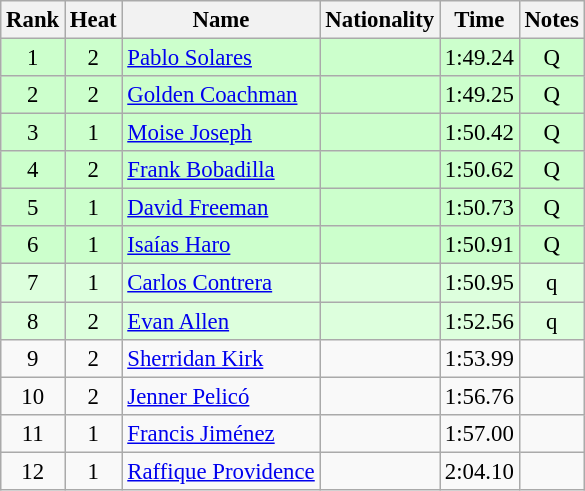<table class="wikitable sortable" style="text-align:center; font-size:95%">
<tr>
<th>Rank</th>
<th>Heat</th>
<th>Name</th>
<th>Nationality</th>
<th>Time</th>
<th>Notes</th>
</tr>
<tr bgcolor=ccffcc>
<td>1</td>
<td>2</td>
<td align=left><a href='#'>Pablo Solares</a></td>
<td align=left></td>
<td>1:49.24</td>
<td>Q</td>
</tr>
<tr bgcolor=ccffcc>
<td>2</td>
<td>2</td>
<td align=left><a href='#'>Golden Coachman</a></td>
<td align=left></td>
<td>1:49.25</td>
<td>Q</td>
</tr>
<tr bgcolor=ccffcc>
<td>3</td>
<td>1</td>
<td align=left><a href='#'>Moise Joseph</a></td>
<td align=left></td>
<td>1:50.42</td>
<td>Q</td>
</tr>
<tr bgcolor=ccffcc>
<td>4</td>
<td>2</td>
<td align=left><a href='#'>Frank Bobadilla</a></td>
<td align=left></td>
<td>1:50.62</td>
<td>Q</td>
</tr>
<tr bgcolor=ccffcc>
<td>5</td>
<td>1</td>
<td align=left><a href='#'>David Freeman</a></td>
<td align=left></td>
<td>1:50.73</td>
<td>Q</td>
</tr>
<tr bgcolor=ccffcc>
<td>6</td>
<td>1</td>
<td align=left><a href='#'>Isaías Haro</a></td>
<td align=left></td>
<td>1:50.91</td>
<td>Q</td>
</tr>
<tr bgcolor=ddffdd>
<td>7</td>
<td>1</td>
<td align=left><a href='#'>Carlos Contrera</a></td>
<td align=left></td>
<td>1:50.95</td>
<td>q</td>
</tr>
<tr bgcolor=ddffdd>
<td>8</td>
<td>2</td>
<td align=left><a href='#'>Evan Allen</a></td>
<td align=left></td>
<td>1:52.56</td>
<td>q</td>
</tr>
<tr>
<td>9</td>
<td>2</td>
<td align=left><a href='#'>Sherridan Kirk</a></td>
<td align=left></td>
<td>1:53.99</td>
<td></td>
</tr>
<tr>
<td>10</td>
<td>2</td>
<td align=left><a href='#'>Jenner Pelicó</a></td>
<td align=left></td>
<td>1:56.76</td>
<td></td>
</tr>
<tr>
<td>11</td>
<td>1</td>
<td align=left><a href='#'>Francis Jiménez</a></td>
<td align=left></td>
<td>1:57.00</td>
<td></td>
</tr>
<tr>
<td>12</td>
<td>1</td>
<td align=left><a href='#'>Raffique Providence</a></td>
<td align=left></td>
<td>2:04.10</td>
<td></td>
</tr>
</table>
